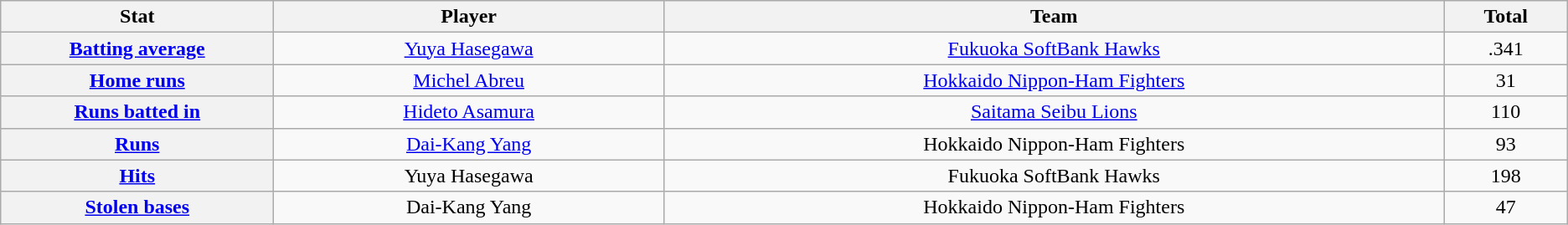<table class="wikitable" style="text-align:center;">
<tr>
<th scope="col" width="7%">Stat</th>
<th scope="col" width="10%">Player</th>
<th scope="col" width="20%">Team</th>
<th scope="col" width="3%">Total</th>
</tr>
<tr>
<th scope="row" style="text-align:center;"><a href='#'>Batting average</a></th>
<td><a href='#'>Yuya Hasegawa</a></td>
<td><a href='#'>Fukuoka SoftBank Hawks</a></td>
<td>.341</td>
</tr>
<tr>
<th scope="row" style="text-align:center;"><a href='#'>Home runs</a></th>
<td><a href='#'>Michel Abreu</a></td>
<td><a href='#'>Hokkaido Nippon-Ham Fighters</a></td>
<td>31</td>
</tr>
<tr>
<th scope="row" style="text-align:center;"><a href='#'>Runs batted in</a></th>
<td><a href='#'>Hideto Asamura</a></td>
<td><a href='#'>Saitama Seibu Lions</a></td>
<td>110</td>
</tr>
<tr>
<th scope="row" style="text-align:center;"><a href='#'>Runs</a></th>
<td><a href='#'>Dai-Kang Yang</a></td>
<td>Hokkaido Nippon-Ham Fighters</td>
<td>93</td>
</tr>
<tr>
<th scope="row" style="text-align:center;"><a href='#'>Hits</a></th>
<td>Yuya Hasegawa</td>
<td>Fukuoka SoftBank Hawks</td>
<td>198</td>
</tr>
<tr>
<th scope="row" style="text-align:center;"><a href='#'>Stolen bases</a></th>
<td>Dai-Kang Yang</td>
<td>Hokkaido Nippon-Ham Fighters</td>
<td>47</td>
</tr>
</table>
